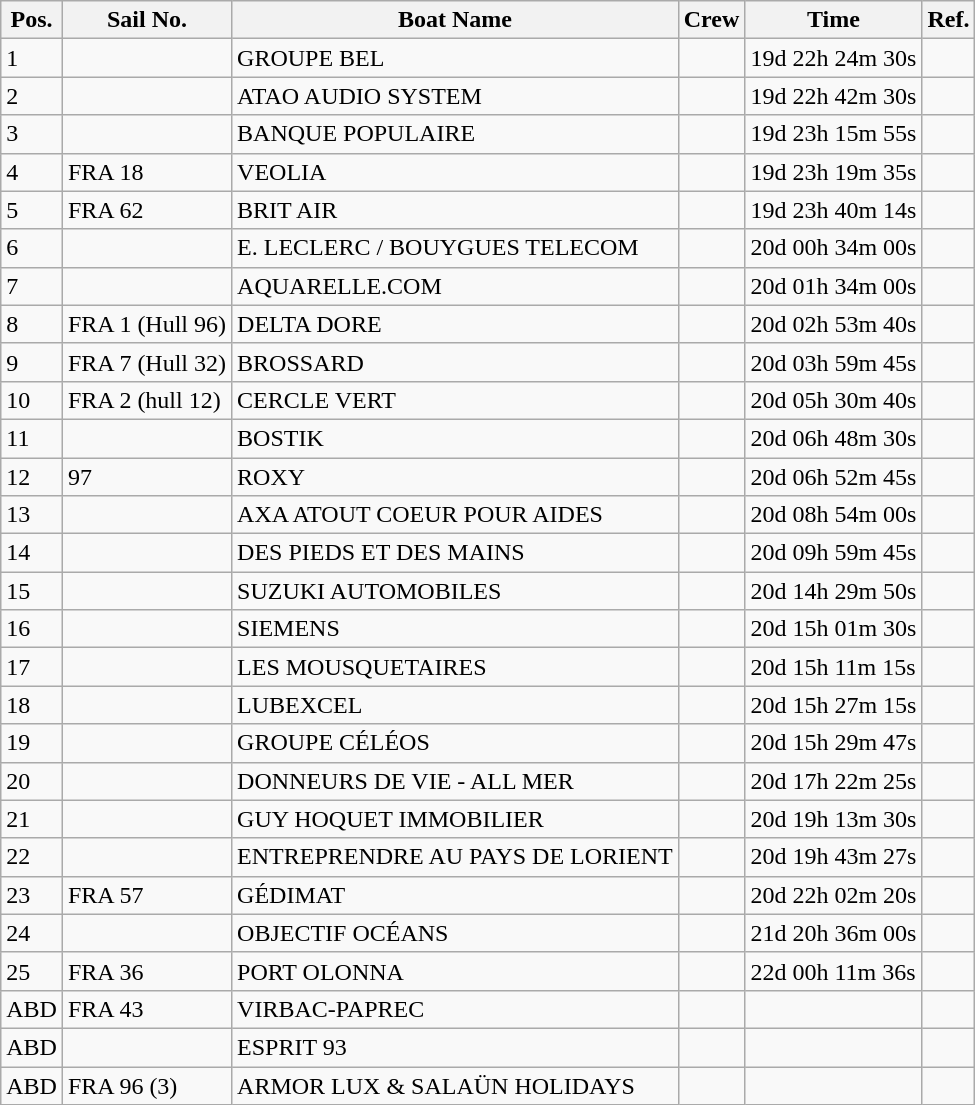<table class="wikitable sortable">
<tr>
<th>Pos.</th>
<th>Sail No.</th>
<th>Boat Name</th>
<th>Crew</th>
<th>Time</th>
<th>Ref.</th>
</tr>
<tr>
<td>1</td>
<td></td>
<td>GROUPE BEL</td>
<td> <br>  </td>
<td>19d 22h 24m 30s</td>
<td></td>
</tr>
<tr>
<td>2</td>
<td></td>
<td>ATAO AUDIO SYSTEM</td>
<td> <br>  </td>
<td>19d 22h 42m 30s</td>
<td></td>
</tr>
<tr>
<td>3</td>
<td></td>
<td>BANQUE POPULAIRE</td>
<td> <br>  </td>
<td>19d 23h 15m 55s</td>
<td></td>
</tr>
<tr>
<td>4</td>
<td>FRA 18</td>
<td>VEOLIA</td>
<td> <br>  </td>
<td>19d 23h 19m 35s</td>
<td></td>
</tr>
<tr>
<td>5</td>
<td>FRA 62</td>
<td>BRIT AIR</td>
<td> <br>  </td>
<td>19d 23h 40m 14s</td>
<td></td>
</tr>
<tr>
<td>6</td>
<td></td>
<td>E. LECLERC / BOUYGUES TELECOM</td>
<td> <br>  </td>
<td>20d 00h 34m 00s</td>
<td></td>
</tr>
<tr>
<td>7</td>
<td></td>
<td>AQUARELLE.COM</td>
<td> <br>  </td>
<td>20d 01h 34m 00s</td>
<td></td>
</tr>
<tr>
<td>8</td>
<td>FRA 1 (Hull 96)</td>
<td>DELTA DORE</td>
<td> <br>  </td>
<td>20d 02h 53m 40s</td>
<td></td>
</tr>
<tr>
<td>9</td>
<td>FRA 7 (Hull 32)</td>
<td>BROSSARD</td>
<td> <br>  </td>
<td>20d 03h 59m 45s</td>
<td></td>
</tr>
<tr>
<td>10</td>
<td>FRA 2 (hull 12)</td>
<td>CERCLE VERT</td>
<td> <br>  </td>
<td>20d 05h 30m 40s</td>
<td></td>
</tr>
<tr>
<td>11</td>
<td></td>
<td>BOSTIK</td>
<td> <br>  </td>
<td>20d 06h 48m 30s</td>
<td></td>
</tr>
<tr>
<td>12</td>
<td>97</td>
<td>ROXY</td>
<td> <br>  </td>
<td>20d 06h 52m 45s</td>
<td></td>
</tr>
<tr>
<td>13</td>
<td></td>
<td>AXA ATOUT COEUR POUR AIDES</td>
<td> <br>  </td>
<td>20d 08h 54m 00s</td>
<td></td>
</tr>
<tr>
<td>14</td>
<td></td>
<td>DES PIEDS ET DES MAINS</td>
<td> <br>  </td>
<td>20d 09h 59m 45s</td>
<td></td>
</tr>
<tr>
<td>15</td>
<td></td>
<td>SUZUKI AUTOMOBILES</td>
<td> <br>  </td>
<td>20d 14h 29m 50s</td>
<td></td>
</tr>
<tr>
<td>16</td>
<td></td>
<td>SIEMENS</td>
<td> <br>  </td>
<td>20d 15h 01m 30s</td>
<td></td>
</tr>
<tr>
<td>17</td>
<td></td>
<td>LES MOUSQUETAIRES</td>
<td> <br>  </td>
<td>20d 15h 11m 15s</td>
<td></td>
</tr>
<tr>
<td>18</td>
<td></td>
<td>LUBEXCEL</td>
<td> <br>  </td>
<td>20d 15h 27m 15s</td>
<td></td>
</tr>
<tr>
<td>19</td>
<td></td>
<td>GROUPE CÉLÉOS</td>
<td> <br>  </td>
<td>20d 15h 29m 47s</td>
<td></td>
</tr>
<tr>
<td>20</td>
<td></td>
<td>DONNEURS DE VIE - ALL MER</td>
<td> <br>   </td>
<td>20d 17h 22m 25s</td>
<td></td>
</tr>
<tr>
<td>21</td>
<td></td>
<td>GUY HOQUET IMMOBILIER</td>
<td> <br>  </td>
<td>20d 19h 13m 30s</td>
<td></td>
</tr>
<tr>
<td>22</td>
<td></td>
<td>ENTREPRENDRE AU PAYS DE LORIENT</td>
<td> <br>  </td>
<td>20d 19h 43m 27s</td>
<td></td>
</tr>
<tr>
<td>23</td>
<td>FRA 57</td>
<td>GÉDIMAT</td>
<td> <br>  </td>
<td>20d 22h 02m 20s</td>
<td></td>
</tr>
<tr>
<td>24</td>
<td></td>
<td>OBJECTIF OCÉANS</td>
<td> <br>  </td>
<td>21d 20h 36m 00s</td>
<td></td>
</tr>
<tr>
<td>25</td>
<td>FRA 36</td>
<td>PORT OLONNA</td>
<td> <br>  </td>
<td>22d 00h 11m 36s</td>
<td></td>
</tr>
<tr>
<td>ABD</td>
<td>FRA 43</td>
<td>VIRBAC-PAPREC</td>
<td> <br>  </td>
<td></td>
<td></td>
</tr>
<tr>
<td>ABD</td>
<td></td>
<td>ESPRIT 93</td>
<td> <br>  </td>
<td></td>
<td></td>
</tr>
<tr>
<td>ABD</td>
<td>FRA 96 (3)</td>
<td>ARMOR LUX & SALAÜN HOLIDAYS</td>
<td> <br>  </td>
<td></td>
<td></td>
</tr>
</table>
